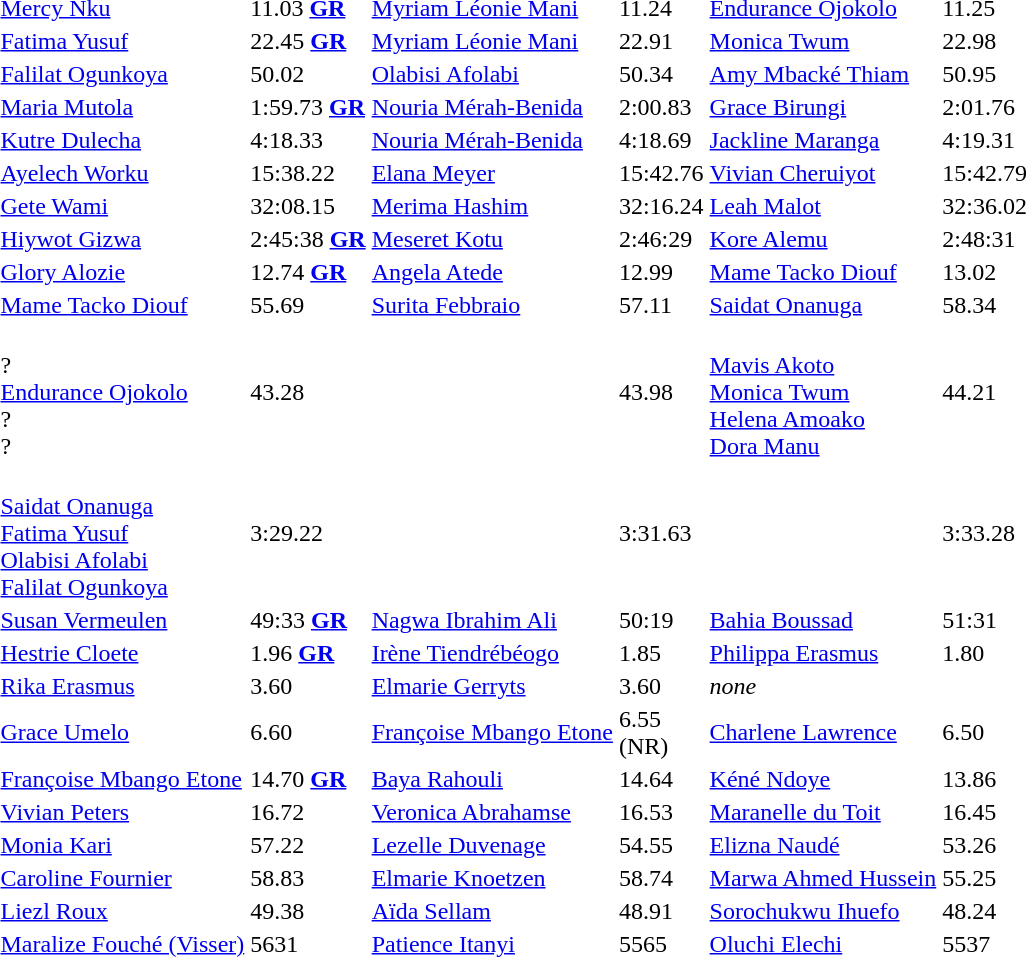<table>
<tr>
<td></td>
<td><a href='#'>Mercy Nku</a><br> </td>
<td>11.03 <strong><a href='#'>GR</a></strong></td>
<td><a href='#'>Myriam Léonie Mani</a><br> </td>
<td>11.24</td>
<td><a href='#'>Endurance Ojokolo</a><br> </td>
<td>11.25</td>
</tr>
<tr>
<td></td>
<td><a href='#'>Fatima Yusuf</a><br> </td>
<td>22.45 <strong><a href='#'>GR</a></strong></td>
<td><a href='#'>Myriam Léonie Mani</a><br> </td>
<td>22.91</td>
<td><a href='#'>Monica Twum</a><br> </td>
<td>22.98</td>
</tr>
<tr>
<td></td>
<td><a href='#'>Falilat Ogunkoya</a><br></td>
<td>50.02</td>
<td><a href='#'>Olabisi Afolabi</a><br> </td>
<td>50.34</td>
<td><a href='#'>Amy Mbacké Thiam</a><br> </td>
<td>50.95</td>
</tr>
<tr>
<td></td>
<td><a href='#'>Maria Mutola</a><br> </td>
<td>1:59.73 <strong><a href='#'>GR</a></strong></td>
<td><a href='#'>Nouria Mérah-Benida</a><br> </td>
<td>2:00.83</td>
<td><a href='#'>Grace Birungi</a><br> </td>
<td>2:01.76</td>
</tr>
<tr>
<td></td>
<td><a href='#'>Kutre Dulecha</a><br> </td>
<td>4:18.33</td>
<td><a href='#'>Nouria Mérah-Benida</a><br> </td>
<td>4:18.69</td>
<td><a href='#'>Jackline Maranga</a><br> </td>
<td>4:19.31</td>
</tr>
<tr>
<td></td>
<td><a href='#'>Ayelech Worku</a><br> </td>
<td>15:38.22</td>
<td><a href='#'>Elana Meyer</a><br> </td>
<td>15:42.76</td>
<td><a href='#'>Vivian Cheruiyot</a><br> </td>
<td>15:42.79</td>
</tr>
<tr>
<td></td>
<td><a href='#'>Gete Wami</a><br> </td>
<td>32:08.15</td>
<td><a href='#'>Merima Hashim</a><br> </td>
<td>32:16.24</td>
<td><a href='#'>Leah Malot</a><br> </td>
<td>32:36.02</td>
</tr>
<tr>
<td></td>
<td><a href='#'>Hiywot Gizwa</a><br> </td>
<td>2:45:38 <strong><a href='#'>GR</a></strong></td>
<td><a href='#'>Meseret Kotu</a><br> </td>
<td>2:46:29</td>
<td><a href='#'>Kore Alemu</a><br> </td>
<td>2:48:31</td>
</tr>
<tr>
<td></td>
<td><a href='#'>Glory Alozie</a><br> </td>
<td>12.74 <strong><a href='#'>GR</a></strong></td>
<td><a href='#'>Angela Atede</a><br> </td>
<td>12.99</td>
<td><a href='#'>Mame Tacko Diouf</a><br> </td>
<td>13.02</td>
</tr>
<tr>
<td></td>
<td><a href='#'>Mame Tacko Diouf</a><br> </td>
<td>55.69</td>
<td><a href='#'>Surita Febbraio</a><br> </td>
<td>57.11</td>
<td><a href='#'>Saidat Onanuga</a><br> </td>
<td>58.34</td>
</tr>
<tr>
<td></td>
<td><br>?<br><a href='#'>Endurance Ojokolo</a><br>?<br>?</td>
<td>43.28</td>
<td></td>
<td>43.98</td>
<td><br><a href='#'>Mavis Akoto</a><br><a href='#'>Monica Twum</a><br><a href='#'>Helena Amoako</a><br><a href='#'>Dora Manu</a></td>
<td>44.21</td>
</tr>
<tr>
<td></td>
<td><br><a href='#'>Saidat Onanuga</a><br><a href='#'>Fatima Yusuf</a><br><a href='#'>Olabisi Afolabi</a><br><a href='#'>Falilat Ogunkoya</a></td>
<td>3:29.22</td>
<td></td>
<td>3:31.63</td>
<td></td>
<td>3:33.28</td>
</tr>
<tr>
<td></td>
<td><a href='#'>Susan Vermeulen</a><br> </td>
<td>49:33 <strong><a href='#'>GR</a></strong></td>
<td><a href='#'>Nagwa Ibrahim Ali</a><br> </td>
<td>50:19</td>
<td><a href='#'>Bahia Boussad</a><br> </td>
<td>51:31</td>
</tr>
<tr>
<td></td>
<td><a href='#'>Hestrie Cloete</a><br> </td>
<td>1.96 <strong><a href='#'>GR</a></strong></td>
<td><a href='#'>Irène Tiendrébéogo</a><br> </td>
<td>1.85</td>
<td><a href='#'>Philippa Erasmus</a><br> </td>
<td>1.80</td>
</tr>
<tr>
<td></td>
<td><a href='#'>Rika Erasmus</a><br> </td>
<td>3.60</td>
<td><a href='#'>Elmarie Gerryts</a><br> </td>
<td>3.60</td>
<td><em>none</em></td>
<td></td>
</tr>
<tr>
<td></td>
<td><a href='#'>Grace Umelo</a><br> </td>
<td>6.60</td>
<td><a href='#'>Françoise Mbango Etone</a><br> </td>
<td>6.55<br>(NR)</td>
<td><a href='#'>Charlene Lawrence</a><br> </td>
<td>6.50</td>
</tr>
<tr>
<td></td>
<td><a href='#'>Françoise Mbango Etone</a><br> </td>
<td>14.70 <strong><a href='#'>GR</a></strong></td>
<td><a href='#'>Baya Rahouli</a><br> </td>
<td>14.64</td>
<td><a href='#'>Kéné Ndoye</a><br> </td>
<td>13.86</td>
</tr>
<tr>
<td></td>
<td><a href='#'>Vivian Peters</a><br> </td>
<td>16.72</td>
<td><a href='#'>Veronica Abrahamse</a><br> </td>
<td>16.53</td>
<td><a href='#'>Maranelle du Toit</a><br> </td>
<td>16.45</td>
</tr>
<tr>
<td></td>
<td><a href='#'>Monia Kari</a><br> </td>
<td>57.22</td>
<td><a href='#'>Lezelle Duvenage</a><br> </td>
<td>54.55</td>
<td><a href='#'>Elizna Naudé</a><br> </td>
<td>53.26</td>
</tr>
<tr>
<td></td>
<td><a href='#'>Caroline Fournier</a><br> </td>
<td>58.83</td>
<td><a href='#'>Elmarie Knoetzen</a><br> </td>
<td>58.74</td>
<td><a href='#'>Marwa Ahmed Hussein</a><br> </td>
<td>55.25</td>
</tr>
<tr>
<td></td>
<td><a href='#'>Liezl Roux</a><br> </td>
<td>49.38</td>
<td><a href='#'>Aïda Sellam</a><br> </td>
<td>48.91</td>
<td><a href='#'>Sorochukwu Ihuefo</a><br> </td>
<td>48.24</td>
</tr>
<tr>
<td></td>
<td><a href='#'>Maralize Fouché (Visser)</a><br> </td>
<td>5631</td>
<td><a href='#'>Patience Itanyi</a><br> </td>
<td>5565</td>
<td><a href='#'>Oluchi Elechi</a><br> </td>
<td>5537</td>
</tr>
<tr>
</tr>
</table>
